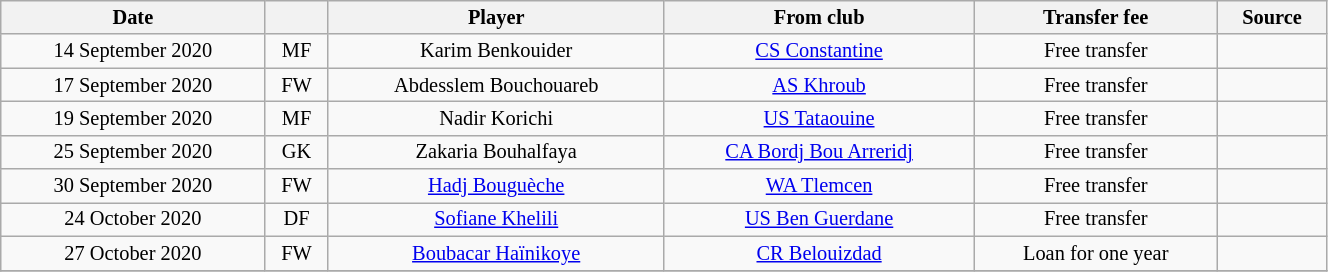<table class="wikitable sortable" style="width:70%; text-align:center; font-size:85%; text-align:centre;">
<tr>
<th>Date</th>
<th></th>
<th>Player</th>
<th>From club</th>
<th>Transfer fee</th>
<th>Source</th>
</tr>
<tr>
<td>14 September 2020</td>
<td>MF</td>
<td> Karim Benkouider</td>
<td><a href='#'>CS Constantine</a></td>
<td>Free transfer</td>
<td></td>
</tr>
<tr>
<td>17 September 2020</td>
<td>FW</td>
<td> Abdesslem Bouchouareb</td>
<td><a href='#'>AS Khroub</a></td>
<td>Free transfer</td>
<td></td>
</tr>
<tr>
<td>19 September 2020</td>
<td>MF</td>
<td> Nadir Korichi</td>
<td> <a href='#'>US Tataouine</a></td>
<td>Free transfer</td>
<td></td>
</tr>
<tr>
<td>25 September 2020</td>
<td>GK</td>
<td> Zakaria Bouhalfaya</td>
<td><a href='#'>CA Bordj Bou Arreridj</a></td>
<td>Free transfer</td>
<td></td>
</tr>
<tr>
<td>30 September 2020</td>
<td>FW</td>
<td> <a href='#'>Hadj Bouguèche</a></td>
<td><a href='#'>WA Tlemcen</a></td>
<td>Free transfer</td>
<td></td>
</tr>
<tr>
<td>24 October 2020</td>
<td>DF</td>
<td> <a href='#'>Sofiane Khelili</a></td>
<td> <a href='#'>US Ben Guerdane</a></td>
<td>Free transfer</td>
<td></td>
</tr>
<tr>
<td>27 October 2020</td>
<td>FW</td>
<td> <a href='#'>Boubacar Haïnikoye</a></td>
<td><a href='#'>CR Belouizdad</a></td>
<td>Loan for one year</td>
<td></td>
</tr>
<tr>
</tr>
</table>
